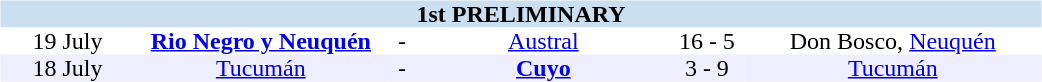<table table width=700>
<tr>
<td width=700 valign="top"><br><table border=0 cellspacing=0 cellpadding=0 style="font-size: 100%; border-collapse: collapse;" width=100%>
<tr bgcolor="#CADFF0">
<td style="font-size:100%"; align="center" colspan="6"><strong>1st PRELIMINARY</strong></td>
</tr>
<tr align=center bgcolor=#FFFFFF>
<td width=90>19 July</td>
<td width=170><strong><a href='#'>Rio Negro y Neuquén</a></strong></td>
<td width=20>-</td>
<td width=170><a href='#'>Austral</a></td>
<td width=50>16 - 5</td>
<td width=200>Don Bosco, <a href='#'>Neuquén</a></td>
</tr>
<tr align=center bgcolor=#EEEEFF>
<td width=90>18 July</td>
<td width=170><a href='#'>Tucumán</a></td>
<td width=20>-</td>
<td width=170><strong><a href='#'>Cuyo</a></strong></td>
<td width=50>3 - 9</td>
<td width=200><a href='#'>Tucumán</a></td>
</tr>
</table>
</td>
</tr>
</table>
